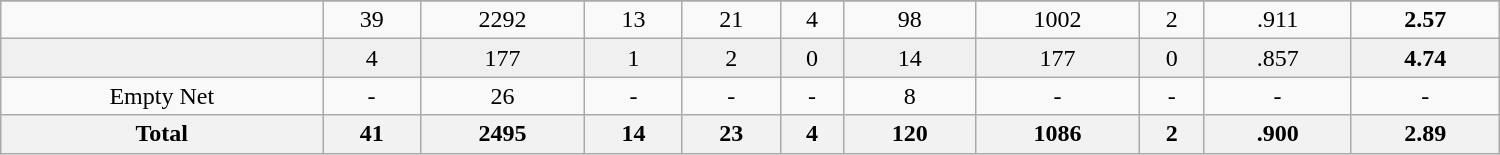<table class="wikitable sortable" width ="1000">
<tr align="center">
</tr>
<tr align="center">
<td></td>
<td>39</td>
<td>2292</td>
<td>13</td>
<td>21</td>
<td>4</td>
<td>98</td>
<td>1002</td>
<td>2</td>
<td>.911</td>
<td><strong>2.57</strong></td>
</tr>
<tr align="center" bgcolor="#f0f0f0">
<td></td>
<td>4</td>
<td>177</td>
<td>1</td>
<td>2</td>
<td>0</td>
<td>14</td>
<td>177</td>
<td>0</td>
<td>.857</td>
<td><strong>4.74</strong></td>
</tr>
<tr align="center" bgcolor="">
<td>Empty Net</td>
<td>-</td>
<td>26</td>
<td>-</td>
<td>-</td>
<td>-</td>
<td>8</td>
<td>-</td>
<td>-</td>
<td>-</td>
<td>-</td>
</tr>
<tr>
<th>Total</th>
<th>41</th>
<th>2495</th>
<th>14</th>
<th>23</th>
<th>4</th>
<th>120</th>
<th>1086</th>
<th>2</th>
<th>.900</th>
<th>2.89</th>
</tr>
</table>
